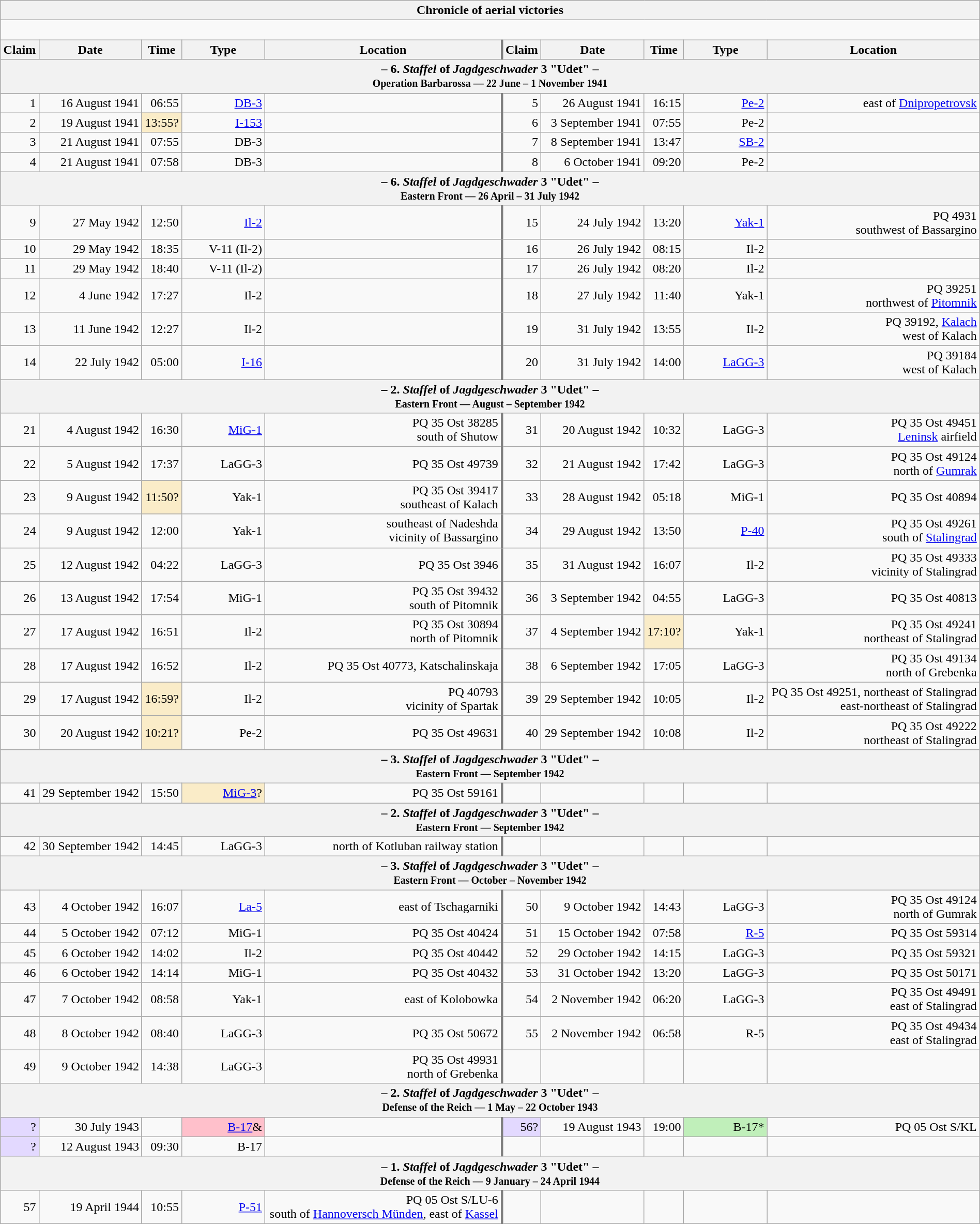<table class="wikitable plainrowheaders collapsible" style="margin-left: auto; margin-right: auto; border: none; text-align:right; width: 100%;">
<tr>
<th colspan="10">Chronicle of aerial victories</th>
</tr>
<tr>
<td colspan="10" style="text-align: left;"><br>


</td>
</tr>
<tr>
<th scope="col">Claim</th>
<th scope="col">Date</th>
<th scope="col">Time</th>
<th scope="col" width="100px">Type</th>
<th scope="col">Location</th>
<th scope="col" style="border-left: 3px solid grey;">Claim</th>
<th scope="col">Date</th>
<th scope="col">Time</th>
<th scope="col" width="100px">Type</th>
<th scope="col">Location</th>
</tr>
<tr>
<th colspan="10">– 6. <em>Staffel</em> of <em>Jagdgeschwader</em> 3 "Udet" –<br><small>Operation Barbarossa — 22 June – 1 November 1941</small></th>
</tr>
<tr>
<td>1</td>
<td>16 August 1941</td>
<td>06:55</td>
<td><a href='#'>DB-3</a></td>
<td></td>
<td style="border-left: 3px solid grey;">5</td>
<td>26 August 1941</td>
<td>16:15</td>
<td><a href='#'>Pe-2</a></td>
<td>east of <a href='#'>Dnipropetrovsk</a></td>
</tr>
<tr>
<td>2</td>
<td>19 August 1941</td>
<td style="background:#faecc8">13:55?</td>
<td><a href='#'>I-153</a></td>
<td></td>
<td style="border-left: 3px solid grey;">6</td>
<td>3 September 1941</td>
<td>07:55</td>
<td>Pe-2</td>
<td></td>
</tr>
<tr>
<td>3</td>
<td>21 August 1941</td>
<td>07:55</td>
<td>DB-3</td>
<td></td>
<td style="border-left: 3px solid grey;">7</td>
<td>8 September 1941</td>
<td>13:47</td>
<td><a href='#'>SB-2</a></td>
<td></td>
</tr>
<tr>
<td>4</td>
<td>21 August 1941</td>
<td>07:58</td>
<td>DB-3</td>
<td></td>
<td style="border-left: 3px solid grey;">8</td>
<td>6 October 1941</td>
<td>09:20</td>
<td>Pe-2</td>
<td></td>
</tr>
<tr>
<th colspan="10">– 6. <em>Staffel</em> of <em>Jagdgeschwader</em> 3 "Udet" –<br><small>Eastern Front — 26 April – 31 July 1942</small></th>
</tr>
<tr>
<td>9</td>
<td>27 May 1942</td>
<td>12:50</td>
<td><a href='#'>Il-2</a></td>
<td></td>
<td style="border-left: 3px solid grey;">15</td>
<td>24 July 1942</td>
<td>13:20</td>
<td><a href='#'>Yak-1</a></td>
<td>PQ 4931<br> southwest of Bassargino</td>
</tr>
<tr>
<td>10</td>
<td>29 May 1942</td>
<td>18:35</td>
<td>V-11 (Il-2)</td>
<td></td>
<td style="border-left: 3px solid grey;">16</td>
<td>26 July 1942</td>
<td>08:15</td>
<td>Il-2</td>
<td></td>
</tr>
<tr>
<td>11</td>
<td>29 May 1942</td>
<td>18:40</td>
<td>V-11 (Il-2)</td>
<td></td>
<td style="border-left: 3px solid grey;">17</td>
<td>26 July 1942</td>
<td>08:20</td>
<td>Il-2</td>
<td></td>
</tr>
<tr>
<td>12</td>
<td>4 June 1942</td>
<td>17:27</td>
<td>Il-2</td>
<td></td>
<td style="border-left: 3px solid grey;">18</td>
<td>27 July 1942</td>
<td>11:40</td>
<td>Yak-1</td>
<td>PQ 39251<br> northwest of <a href='#'>Pitomnik</a></td>
</tr>
<tr>
<td>13</td>
<td>11 June 1942</td>
<td>12:27</td>
<td>Il-2</td>
<td></td>
<td style="border-left: 3px solid grey;">19</td>
<td>31 July 1942</td>
<td>13:55</td>
<td>Il-2</td>
<td>PQ 39192, <a href='#'>Kalach</a><br> west of Kalach</td>
</tr>
<tr>
<td>14</td>
<td>22 July 1942</td>
<td>05:00</td>
<td><a href='#'>I-16</a></td>
<td></td>
<td style="border-left: 3px solid grey;">20</td>
<td>31 July 1942</td>
<td>14:00</td>
<td><a href='#'>LaGG-3</a></td>
<td>PQ 39184<br> west of Kalach</td>
</tr>
<tr>
<th colspan="10">– 2. <em>Staffel</em> of <em>Jagdgeschwader</em> 3 "Udet" –<br><small>Eastern Front — August – September 1942</small></th>
</tr>
<tr>
<td>21</td>
<td>4 August 1942</td>
<td>16:30</td>
<td><a href='#'>MiG-1</a></td>
<td>PQ 35 Ost 38285<br> south of Shutow</td>
<td style="border-left: 3px solid grey;">31</td>
<td>20 August 1942</td>
<td>10:32</td>
<td>LaGG-3</td>
<td>PQ 35 Ost 49451<br><a href='#'>Leninsk</a> airfield</td>
</tr>
<tr>
<td>22</td>
<td>5 August 1942</td>
<td>17:37</td>
<td>LaGG-3</td>
<td>PQ 35 Ost 49739</td>
<td style="border-left: 3px solid grey;">32</td>
<td>21 August 1942</td>
<td>17:42</td>
<td>LaGG-3</td>
<td>PQ 35 Ost 49124<br> north of <a href='#'>Gumrak</a></td>
</tr>
<tr>
<td>23</td>
<td>9 August 1942</td>
<td style="background:#faecc8">11:50?</td>
<td>Yak-1</td>
<td>PQ 35 Ost 39417<br> southeast of Kalach</td>
<td style="border-left: 3px solid grey;">33</td>
<td>28 August 1942</td>
<td>05:18</td>
<td>MiG-1</td>
<td>PQ 35 Ost 40894</td>
</tr>
<tr>
<td>24</td>
<td>9 August 1942</td>
<td>12:00</td>
<td>Yak-1</td>
<td> southeast of Nadeshda<br>vicinity of Bassargino</td>
<td style="border-left: 3px solid grey;">34</td>
<td>29 August 1942</td>
<td>13:50</td>
<td><a href='#'>P-40</a></td>
<td>PQ 35 Ost 49261<br> south of <a href='#'>Stalingrad</a></td>
</tr>
<tr>
<td>25</td>
<td>12 August 1942</td>
<td>04:22</td>
<td>LaGG-3</td>
<td>PQ 35 Ost 3946</td>
<td style="border-left: 3px solid grey;">35</td>
<td>31 August 1942</td>
<td>16:07</td>
<td>Il-2</td>
<td>PQ 35 Ost 49333<br>vicinity of Stalingrad</td>
</tr>
<tr>
<td>26</td>
<td>13 August 1942</td>
<td>17:54</td>
<td>MiG-1</td>
<td>PQ 35 Ost 39432<br> south of Pitomnik</td>
<td style="border-left: 3px solid grey;">36</td>
<td>3 September 1942</td>
<td>04:55</td>
<td>LaGG-3</td>
<td>PQ 35 Ost 40813</td>
</tr>
<tr>
<td>27</td>
<td>17 August 1942</td>
<td>16:51</td>
<td>Il-2</td>
<td>PQ 35 Ost 30894<br> north of Pitomnik</td>
<td style="border-left: 3px solid grey;">37</td>
<td>4 September 1942</td>
<td style="background:#faecc8">17:10?</td>
<td>Yak-1</td>
<td>PQ 35 Ost 49241<br> northeast of Stalingrad</td>
</tr>
<tr>
<td>28</td>
<td>17 August 1942</td>
<td>16:52</td>
<td>Il-2</td>
<td>PQ 35 Ost 40773, Katschalinskaja</td>
<td style="border-left: 3px solid grey;">38</td>
<td>6 September 1942</td>
<td>17:05</td>
<td>LaGG-3</td>
<td>PQ 35 Ost 49134<br> north of Grebenka</td>
</tr>
<tr>
<td>29</td>
<td>17 August 1942</td>
<td style="background:#faecc8">16:59?</td>
<td>Il-2</td>
<td>PQ 40793<br>vicinity of Spartak</td>
<td style="border-left: 3px solid grey;">39</td>
<td>29 September 1942</td>
<td>10:05</td>
<td>Il-2</td>
<td>PQ 35 Ost 49251, northeast of Stalingrad<br> east-northeast of Stalingrad</td>
</tr>
<tr>
<td>30</td>
<td>20 August 1942</td>
<td style="background:#faecc8">10:21?</td>
<td>Pe-2</td>
<td>PQ 35 Ost 49631</td>
<td style="border-left: 3px solid grey;">40</td>
<td>29 September 1942</td>
<td>10:08</td>
<td>Il-2</td>
<td>PQ 35 Ost 49222<br> northeast of Stalingrad</td>
</tr>
<tr>
<th colspan="10">– 3. <em>Staffel</em> of <em>Jagdgeschwader</em> 3 "Udet" –<br><small>Eastern Front — September 1942</small></th>
</tr>
<tr>
<td>41</td>
<td>29 September 1942</td>
<td>15:50</td>
<td style="background:#faecc8"><a href='#'>MiG-3</a>?</td>
<td>PQ 35 Ost 59161</td>
<td style="border-left: 3px solid grey;"></td>
<td></td>
<td></td>
<td></td>
<td></td>
</tr>
<tr>
<th colspan="10">– 2. <em>Staffel</em> of <em>Jagdgeschwader</em> 3 "Udet" –<br><small>Eastern Front — September 1942</small></th>
</tr>
<tr>
<td>42</td>
<td>30 September 1942</td>
<td>14:45</td>
<td>LaGG-3</td>
<td> north of Kotluban railway station</td>
<td style="border-left: 3px solid grey;"></td>
<td></td>
<td></td>
<td></td>
<td></td>
</tr>
<tr>
<th colspan="10">– 3. <em>Staffel</em> of <em>Jagdgeschwader</em> 3 "Udet" –<br><small>Eastern Front — October – November 1942</small></th>
</tr>
<tr>
<td>43</td>
<td>4 October 1942</td>
<td>16:07</td>
<td><a href='#'>La-5</a></td>
<td> east of Tschagarniki</td>
<td style="border-left: 3px solid grey;">50</td>
<td>9 October 1942</td>
<td>14:43</td>
<td>LaGG-3</td>
<td>PQ 35 Ost 49124<br> north of Gumrak</td>
</tr>
<tr>
<td>44</td>
<td>5 October 1942</td>
<td>07:12</td>
<td>MiG-1</td>
<td>PQ 35 Ost 40424</td>
<td style="border-left: 3px solid grey;">51</td>
<td>15 October 1942</td>
<td>07:58</td>
<td><a href='#'>R-5</a></td>
<td>PQ 35 Ost 59314</td>
</tr>
<tr>
<td>45</td>
<td>6 October 1942</td>
<td>14:02</td>
<td>Il-2</td>
<td>PQ 35 Ost 40442</td>
<td style="border-left: 3px solid grey;">52</td>
<td>29 October 1942</td>
<td>14:15</td>
<td>LaGG-3</td>
<td>PQ 35 Ost 59321</td>
</tr>
<tr>
<td>46</td>
<td>6 October 1942</td>
<td>14:14</td>
<td>MiG-1</td>
<td>PQ 35 Ost 40432</td>
<td style="border-left: 3px solid grey;">53</td>
<td>31 October 1942</td>
<td>13:20</td>
<td>LaGG-3</td>
<td>PQ 35 Ost 50171</td>
</tr>
<tr>
<td>47</td>
<td>7 October 1942</td>
<td>08:58</td>
<td>Yak-1</td>
<td> east of Kolobowka</td>
<td style="border-left: 3px solid grey;">54</td>
<td>2 November 1942</td>
<td>06:20</td>
<td>LaGG-3</td>
<td>PQ 35 Ost 49491<br> east of Stalingrad</td>
</tr>
<tr>
<td>48</td>
<td>8 October 1942</td>
<td>08:40</td>
<td>LaGG-3</td>
<td>PQ 35 Ost 50672</td>
<td style="border-left: 3px solid grey;">55</td>
<td>2 November 1942</td>
<td>06:58</td>
<td>R-5</td>
<td>PQ 35 Ost 49434<br> east of Stalingrad</td>
</tr>
<tr>
<td>49</td>
<td>9 October 1942</td>
<td>14:38</td>
<td>LaGG-3</td>
<td>PQ 35 Ost 49931<br> north of Grebenka</td>
<td style="border-left: 3px solid grey;"></td>
<td></td>
<td></td>
<td></td>
<td></td>
</tr>
<tr>
<th colspan="10">– 2. <em>Staffel</em> of <em>Jagdgeschwader</em> 3 "Udet" –<br><small>Defense of the Reich — 1 May – 22 October 1943</small></th>
</tr>
<tr>
<td style="background:#e3d9ff;">?</td>
<td>30 July 1943</td>
<td></td>
<td style="background:pink;"><a href='#'>B-17</a>&</td>
<td></td>
<td style="border-left: 3px solid grey; background:#e3d9ff;">56?</td>
<td>19 August 1943</td>
<td>19:00</td>
<td style="background:#C0EFBA">B-17*</td>
<td>PQ 05 Ost S/KL</td>
</tr>
<tr>
<td style="background:#e3d9ff;">?</td>
<td>12 August 1943</td>
<td>09:30</td>
<td>B-17</td>
<td></td>
<td style="border-left: 3px solid grey;"></td>
<td></td>
<td></td>
<td></td>
<td></td>
</tr>
<tr>
<th colspan="10">– 1. <em>Staffel</em> of <em>Jagdgeschwader</em> 3 "Udet" –<br><small>Defense of the Reich — 9 January – 24 April 1944</small></th>
</tr>
<tr>
<td>57</td>
<td>19 April 1944</td>
<td>10:55</td>
<td><a href='#'>P-51</a></td>
<td>PQ 05 Ost S/LU-6<br>south of <a href='#'>Hannoversch Münden</a>, east of <a href='#'>Kassel</a></td>
<td style="border-left: 3px solid grey;"></td>
<td></td>
<td></td>
<td></td>
<td></td>
</tr>
</table>
